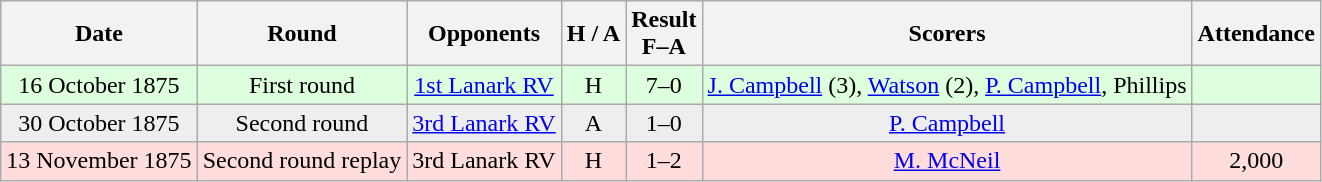<table class="wikitable" style="text-align:center">
<tr>
<th>Date</th>
<th>Round</th>
<th>Opponents</th>
<th>H / A</th>
<th>Result<br>F–A</th>
<th>Scorers</th>
<th>Attendance</th>
</tr>
<tr bgcolor=#ddffdd>
<td>16 October 1875</td>
<td>First round</td>
<td><a href='#'>1st Lanark RV</a></td>
<td>H</td>
<td>7–0</td>
<td><a href='#'>J. Campbell</a> (3), <a href='#'>Watson</a> (2), <a href='#'>P. Campbell</a>, Phillips</td>
<td></td>
</tr>
<tr bgcolor=#eeeeee>
<td>30 October 1875</td>
<td>Second round</td>
<td><a href='#'>3rd Lanark RV</a></td>
<td>A</td>
<td>1–0</td>
<td><a href='#'>P. Campbell</a></td>
<td></td>
</tr>
<tr bgcolor=#ffdddd>
<td>13 November 1875</td>
<td>Second round replay</td>
<td>3rd Lanark RV</td>
<td>H</td>
<td>1–2</td>
<td><a href='#'>M. McNeil</a></td>
<td>2,000</td>
</tr>
</table>
